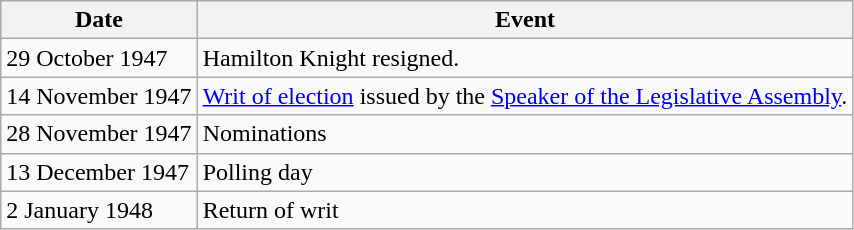<table class="wikitable">
<tr>
<th>Date</th>
<th>Event</th>
</tr>
<tr>
<td>29 October 1947</td>
<td>Hamilton Knight resigned.</td>
</tr>
<tr>
<td>14 November 1947</td>
<td><a href='#'>Writ of election</a> issued by the <a href='#'>Speaker of the Legislative Assembly</a>.</td>
</tr>
<tr>
<td>28 November 1947</td>
<td>Nominations</td>
</tr>
<tr>
<td>13 December 1947</td>
<td>Polling day</td>
</tr>
<tr>
<td>2 January 1948</td>
<td>Return of writ</td>
</tr>
</table>
